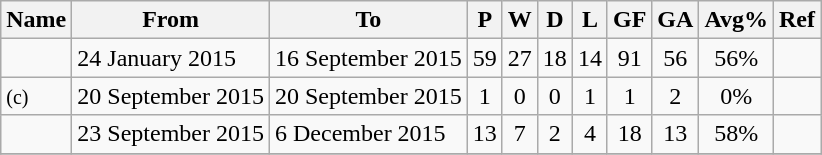<table class="wikitable sortable">
<tr>
<th>Name</th>
<th>From</th>
<th class="unsortable">To</th>
<th>P</th>
<th>W</th>
<th>D</th>
<th>L</th>
<th>GF</th>
<th>GA</th>
<th>Avg%</th>
<th>Ref</th>
</tr>
<tr>
<td align=left> </td>
<td align=left>24 January 2015</td>
<td align=left>16 September 2015</td>
<td align=center>59</td>
<td align=center>27</td>
<td align=center>18</td>
<td align=center>14</td>
<td align=center>91</td>
<td align=center>56</td>
<td align=center>56%</td>
<td align=center></td>
</tr>
<tr>
<td align=left>  <small>(c)</small></td>
<td align=left>20 September 2015</td>
<td align=left>20 September 2015</td>
<td align=center>1</td>
<td align=center>0</td>
<td align=center>0</td>
<td align=center>1</td>
<td align=center>1</td>
<td align=center>2</td>
<td align=center>0%</td>
<td align=center></td>
</tr>
<tr>
<td align=left> </td>
<td align=left>23 September 2015</td>
<td align=left>6 December 2015</td>
<td align=center>13</td>
<td align=center>7</td>
<td align=center>2</td>
<td align=center>4</td>
<td align=center>18</td>
<td align=center>13</td>
<td align=center>58%</td>
<td align=center></td>
</tr>
<tr>
</tr>
</table>
